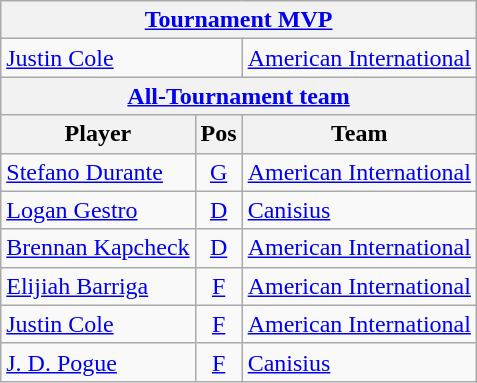<table class="wikitable">
<tr>
<th colspan=3><a href='#'>Tournament MVP</a></th>
</tr>
<tr>
<td colspan=2><a href='#'>Justin Cole</a></td>
<td><a href='#'>American International</a></td>
</tr>
<tr>
<th colspan=3><a href='#'>All-Tournament team</a></th>
</tr>
<tr>
<th>Player</th>
<th>Pos</th>
<th>Team</th>
</tr>
<tr>
<td><a href='#'>Stefano Durante</a></td>
<td style="text-align:center;"><a href='#'>G</a></td>
<td><a href='#'>American International</a></td>
</tr>
<tr>
<td><a href='#'>Logan Gestro</a></td>
<td style="text-align:center;"><a href='#'>D</a></td>
<td><a href='#'>Canisius</a></td>
</tr>
<tr>
<td><a href='#'>Brennan Kapcheck</a></td>
<td style="text-align:center;"><a href='#'>D</a></td>
<td><a href='#'>American International</a></td>
</tr>
<tr>
<td><a href='#'>Elijiah Barriga</a></td>
<td style="text-align:center;"><a href='#'>F</a></td>
<td><a href='#'>American International</a></td>
</tr>
<tr>
<td><a href='#'>Justin Cole</a></td>
<td style="text-align:center;"><a href='#'>F</a></td>
<td><a href='#'>American International</a></td>
</tr>
<tr>
<td><a href='#'>J. D. Pogue</a></td>
<td style="text-align:center;"><a href='#'>F</a></td>
<td><a href='#'>Canisius</a></td>
</tr>
</table>
